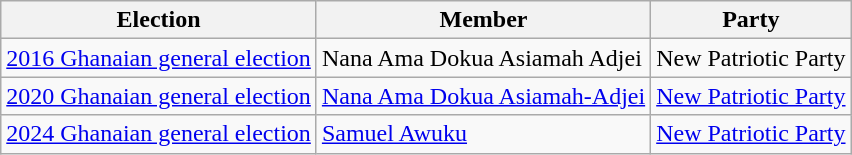<table class="wikitable">
<tr>
<th>Election</th>
<th>Member</th>
<th>Party</th>
</tr>
<tr>
<td><a href='#'>2016 Ghanaian general election</a></td>
<td>Nana Ama Dokua Asiamah Adjei</td>
<td>New Patriotic Party</td>
</tr>
<tr>
<td><a href='#'>2020 Ghanaian general election</a></td>
<td><a href='#'>Nana Ama Dokua Asiamah-Adjei</a></td>
<td><a href='#'>New Patriotic Party</a></td>
</tr>
<tr>
<td><a href='#'>2024 Ghanaian general election</a></td>
<td><a href='#'>Samuel Awuku</a></td>
<td><a href='#'>New Patriotic Party</a></td>
</tr>
</table>
